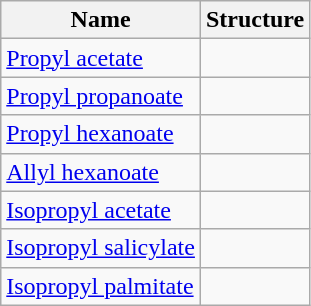<table class="wikitable skin-invert-image">
<tr>
<th>Name</th>
<th>Structure</th>
</tr>
<tr>
<td><a href='#'>Propyl acetate</a></td>
<td></td>
</tr>
<tr>
<td><a href='#'>Propyl propanoate</a></td>
<td></td>
</tr>
<tr>
<td><a href='#'>Propyl hexanoate</a></td>
<td></td>
</tr>
<tr>
<td><a href='#'>Allyl hexanoate</a></td>
<td></td>
</tr>
<tr>
<td><a href='#'>Isopropyl acetate</a></td>
<td></td>
</tr>
<tr>
<td><a href='#'>Isopropyl salicylate</a></td>
<td></td>
</tr>
<tr>
<td><a href='#'>Isopropyl palmitate</a></td>
<td></td>
</tr>
</table>
